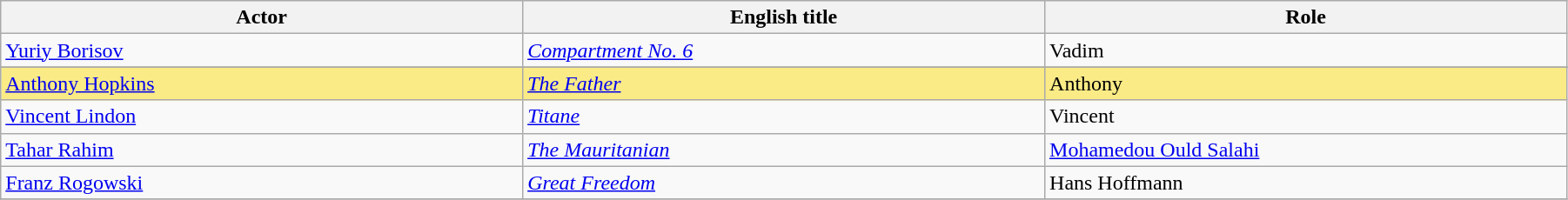<table class="wikitable" width="95%" cellpadding="5">
<tr>
<th width="18%">Actor</th>
<th width="18%">English title</th>
<th width="18%">Role</th>
</tr>
<tr>
<td> <a href='#'>Yuriy Borisov</a></td>
<td><em><a href='#'>Compartment No. 6</a></em></td>
<td>Vadim</td>
</tr>
<tr>
</tr>
<tr style="background:#FAEB86">
<td> <a href='#'>Anthony Hopkins</a></td>
<td><em><a href='#'>The Father</a></em></td>
<td>Anthony</td>
</tr>
<tr>
<td> <a href='#'>Vincent Lindon</a></td>
<td><em><a href='#'>Titane</a></em></td>
<td>Vincent</td>
</tr>
<tr>
<td> <a href='#'>Tahar Rahim</a></td>
<td><em><a href='#'>The Mauritanian</a></em></td>
<td><a href='#'>Mohamedou Ould Salahi</a></td>
</tr>
<tr>
<td> <a href='#'>Franz Rogowski</a></td>
<td><em><a href='#'>Great Freedom</a></em></td>
<td>Hans Hoffmann</td>
</tr>
<tr>
</tr>
</table>
